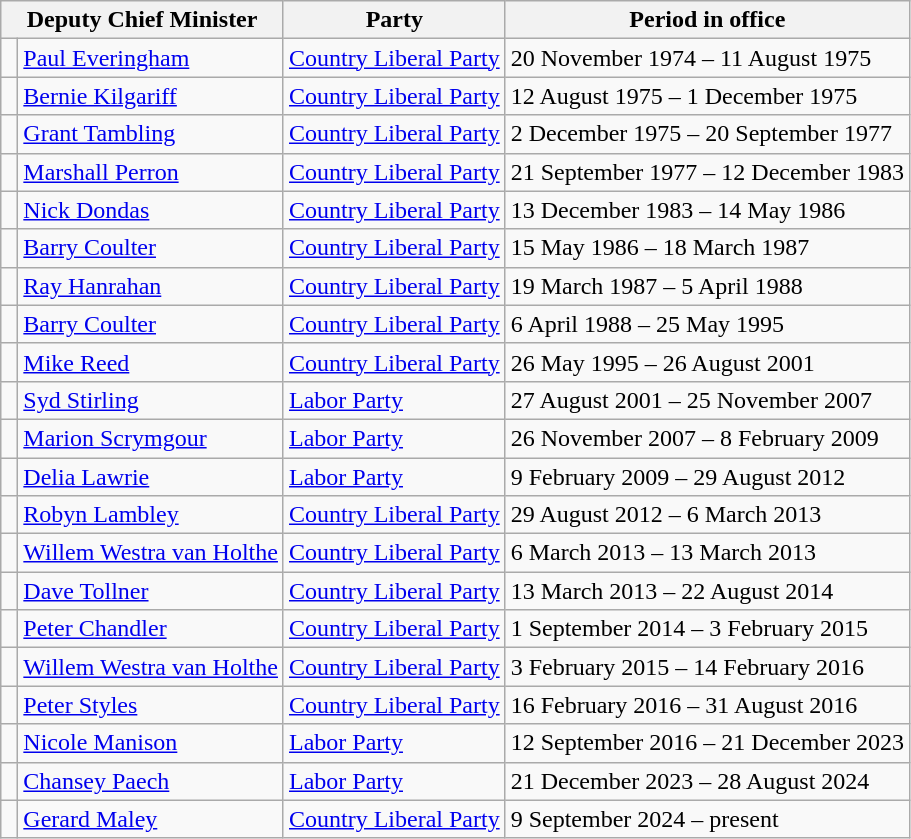<table class="wikitable">
<tr>
<th colspan=2>Deputy Chief Minister</th>
<th>Party</th>
<th>Period in office</th>
</tr>
<tr>
<td> </td>
<td><a href='#'>Paul Everingham</a></td>
<td><a href='#'>Country Liberal Party</a></td>
<td>20 November 1974 – 11 August 1975</td>
</tr>
<tr>
<td> </td>
<td><a href='#'>Bernie Kilgariff</a></td>
<td><a href='#'>Country Liberal Party</a></td>
<td>12 August 1975 – 1 December 1975</td>
</tr>
<tr>
<td> </td>
<td><a href='#'>Grant Tambling</a></td>
<td><a href='#'>Country Liberal Party</a></td>
<td>2 December 1975 – 20 September 1977</td>
</tr>
<tr>
<td> </td>
<td><a href='#'>Marshall Perron</a></td>
<td><a href='#'>Country Liberal Party</a></td>
<td>21 September 1977 – 12 December 1983</td>
</tr>
<tr>
<td> </td>
<td><a href='#'>Nick Dondas</a></td>
<td><a href='#'>Country Liberal Party</a></td>
<td>13 December 1983 – 14 May 1986</td>
</tr>
<tr>
<td> </td>
<td><a href='#'>Barry Coulter</a></td>
<td><a href='#'>Country Liberal Party</a></td>
<td>15 May 1986 – 18 March 1987</td>
</tr>
<tr>
<td> </td>
<td><a href='#'>Ray Hanrahan</a></td>
<td><a href='#'>Country Liberal Party</a></td>
<td>19 March 1987 – 5 April 1988</td>
</tr>
<tr>
<td> </td>
<td><a href='#'>Barry Coulter</a></td>
<td><a href='#'>Country Liberal Party</a></td>
<td>6 April 1988 – 25 May 1995</td>
</tr>
<tr>
<td> </td>
<td><a href='#'>Mike Reed</a></td>
<td><a href='#'>Country Liberal Party</a></td>
<td>26 May 1995 – 26 August 2001</td>
</tr>
<tr>
<td> </td>
<td><a href='#'>Syd Stirling</a></td>
<td><a href='#'>Labor Party</a></td>
<td>27 August 2001 – 25 November 2007</td>
</tr>
<tr>
<td> </td>
<td><a href='#'>Marion Scrymgour</a></td>
<td><a href='#'>Labor Party</a></td>
<td>26 November 2007 – 8 February 2009</td>
</tr>
<tr>
<td> </td>
<td><a href='#'>Delia Lawrie</a></td>
<td><a href='#'>Labor Party</a></td>
<td>9 February 2009 – 29 August 2012</td>
</tr>
<tr>
<td> </td>
<td><a href='#'>Robyn Lambley</a></td>
<td><a href='#'>Country Liberal Party</a></td>
<td>29 August 2012 – 6 March 2013</td>
</tr>
<tr>
<td> </td>
<td><a href='#'>Willem Westra van Holthe</a></td>
<td><a href='#'>Country Liberal Party</a></td>
<td>6 March 2013 – 13 March 2013</td>
</tr>
<tr>
<td> </td>
<td><a href='#'>Dave Tollner</a></td>
<td><a href='#'>Country Liberal Party</a></td>
<td>13 March 2013 – 22 August 2014</td>
</tr>
<tr>
<td> </td>
<td><a href='#'>Peter Chandler</a></td>
<td><a href='#'>Country Liberal Party</a></td>
<td>1 September 2014 – 3 February 2015</td>
</tr>
<tr>
<td> </td>
<td><a href='#'>Willem Westra van Holthe</a></td>
<td><a href='#'>Country Liberal Party</a></td>
<td>3 February 2015 – 14 February 2016</td>
</tr>
<tr>
<td> </td>
<td><a href='#'>Peter Styles</a></td>
<td><a href='#'>Country Liberal Party</a></td>
<td>16 February 2016 – 31 August 2016</td>
</tr>
<tr>
<td> </td>
<td><a href='#'>Nicole Manison</a></td>
<td><a href='#'>Labor Party</a></td>
<td>12 September 2016 – 21 December 2023</td>
</tr>
<tr>
<td> </td>
<td><a href='#'>Chansey Paech</a></td>
<td><a href='#'>Labor Party</a></td>
<td>21 December 2023 – 28 August 2024</td>
</tr>
<tr>
<td> </td>
<td><a href='#'>Gerard Maley</a></td>
<td><a href='#'>Country Liberal Party</a></td>
<td>9 September 2024 – present</td>
</tr>
</table>
